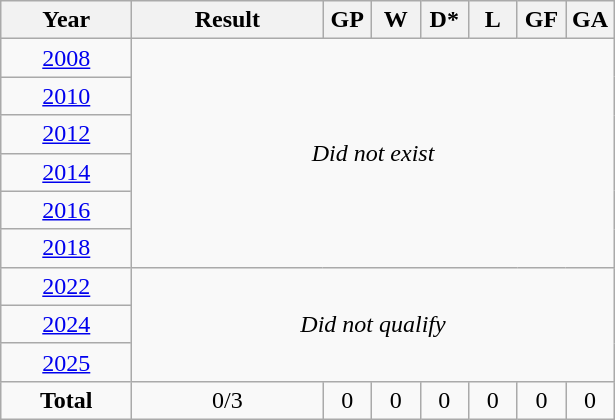<table class="wikitable" style="text-align: center;">
<tr>
<th width=80>Year</th>
<th width=120>Result</th>
<th width=25>GP</th>
<th width=25>W</th>
<th width=25>D*</th>
<th width=25>L</th>
<th width=25>GF</th>
<th width=25>GA</th>
</tr>
<tr>
<td> <a href='#'>2008</a></td>
<td colspan=7 rowspan=6><em>Did not exist</em></td>
</tr>
<tr>
<td> <a href='#'>2010</a></td>
</tr>
<tr>
<td> <a href='#'>2012</a></td>
</tr>
<tr>
<td> <a href='#'>2014</a></td>
</tr>
<tr>
<td> <a href='#'>2016</a></td>
</tr>
<tr>
<td> <a href='#'>2018</a></td>
</tr>
<tr>
<td> <a href='#'>2022</a></td>
<td colspan=7 rowspan=3><em>Did not qualify</em></td>
</tr>
<tr>
<td> <a href='#'>2024</a></td>
</tr>
<tr>
<td> <a href='#'>2025</a></td>
</tr>
<tr>
<td><strong>Total</strong></td>
<td>0/3</td>
<td>0</td>
<td>0</td>
<td>0</td>
<td>0</td>
<td>0</td>
<td>0</td>
</tr>
</table>
